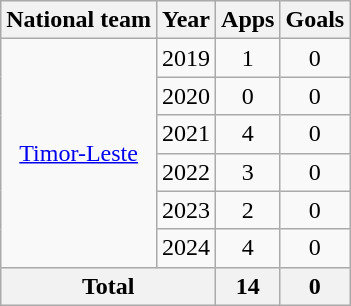<table class="wikitable" style="text-align:center">
<tr>
<th>National team</th>
<th>Year</th>
<th>Apps</th>
<th>Goals</th>
</tr>
<tr>
<td rowspan="6"><a href='#'>Timor-Leste</a></td>
<td>2019</td>
<td>1</td>
<td>0</td>
</tr>
<tr>
<td>2020</td>
<td>0</td>
<td>0</td>
</tr>
<tr>
<td>2021</td>
<td>4</td>
<td>0</td>
</tr>
<tr>
<td>2022</td>
<td>3</td>
<td>0</td>
</tr>
<tr>
<td>2023</td>
<td>2</td>
<td>0</td>
</tr>
<tr>
<td>2024</td>
<td>4</td>
<td>0</td>
</tr>
<tr>
<th colspan=2>Total</th>
<th>14</th>
<th>0</th>
</tr>
</table>
